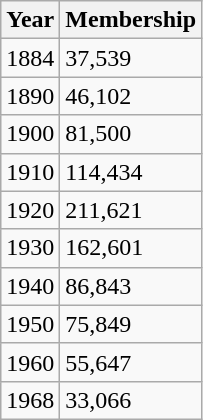<table class="wikitable sortable">
<tr>
<th>Year</th>
<th>Membership</th>
</tr>
<tr>
<td>1884</td>
<td>37,539</td>
</tr>
<tr>
<td>1890</td>
<td>46,102</td>
</tr>
<tr>
<td>1900</td>
<td>81,500</td>
</tr>
<tr>
<td>1910</td>
<td>114,434</td>
</tr>
<tr>
<td>1920</td>
<td>211,621</td>
</tr>
<tr>
<td>1930</td>
<td>162,601</td>
</tr>
<tr>
<td>1940</td>
<td>86,843</td>
</tr>
<tr>
<td>1950</td>
<td>75,849</td>
</tr>
<tr>
<td>1960</td>
<td>55,647</td>
</tr>
<tr>
<td>1968</td>
<td>33,066</td>
</tr>
</table>
